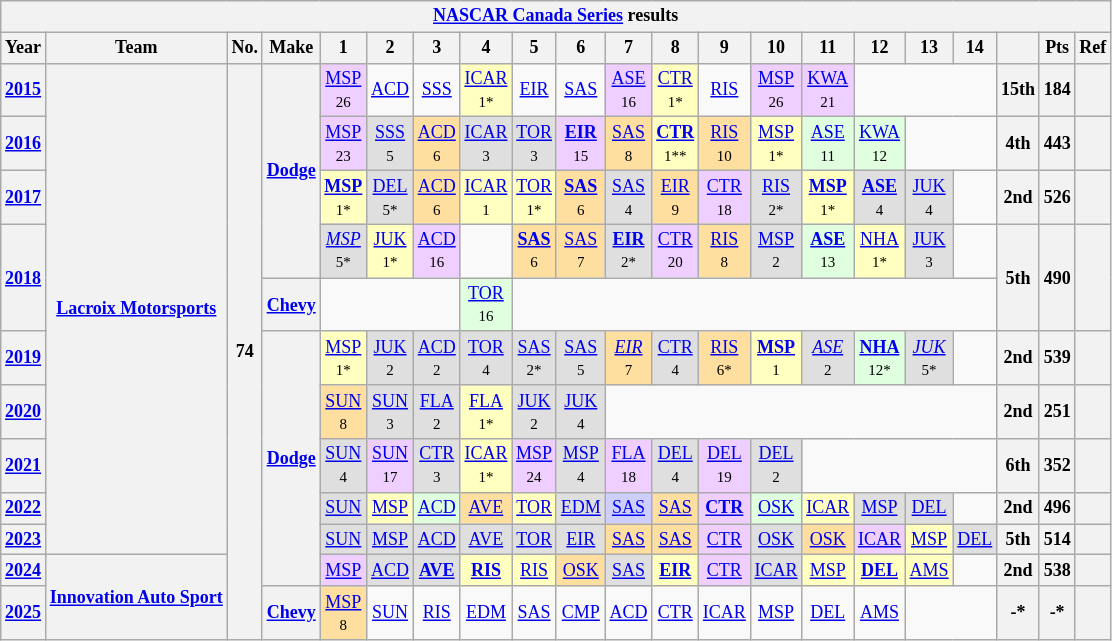<table class="wikitable" style="text-align:center; font-size:75%">
<tr>
<th colspan="46"><a href='#'>NASCAR Canada Series</a> results</th>
</tr>
<tr>
<th>Year</th>
<th>Team</th>
<th>No.</th>
<th>Make</th>
<th>1</th>
<th>2</th>
<th>3</th>
<th>4</th>
<th>5</th>
<th>6</th>
<th>7</th>
<th>8</th>
<th>9</th>
<th>10</th>
<th>11</th>
<th>12</th>
<th>13</th>
<th>14</th>
<th></th>
<th>Pts</th>
<th>Ref</th>
</tr>
<tr>
<th><a href='#'>2015</a></th>
<th rowspan="10"><a href='#'>Lacroix Motorsports</a></th>
<th rowspan="12">74</th>
<th rowspan=4><a href='#'>Dodge</a></th>
<td style="background:#EFCFFF;"><a href='#'>MSP</a><br><small>26</small></td>
<td><a href='#'>ACD</a></td>
<td><a href='#'>SSS</a></td>
<td style="background:#FFFFBF;"><a href='#'>ICAR</a><br><small>1*</small></td>
<td><a href='#'>EIR</a></td>
<td><a href='#'>SAS</a></td>
<td style="background:#EFCFFF;"><a href='#'>ASE</a><br><small>16</small></td>
<td style="background:#FFFFBF;"><a href='#'>CTR</a><br><small>1*</small></td>
<td><a href='#'>RIS</a></td>
<td style="background:#EFCFFF;"><a href='#'>MSP</a><br><small>26</small></td>
<td style="background:#EFCFFF;"><a href='#'>KWA</a><br><small>21</small></td>
<td colspan="3"></td>
<th>15th</th>
<th>184</th>
<th></th>
</tr>
<tr>
<th><a href='#'>2016</a></th>
<td style="background:#EFCFFF;"><a href='#'>MSP</a><br><small>23</small></td>
<td style="background:#DFDFDF;"><a href='#'>SSS</a><br><small>5</small></td>
<td style="background:#FFDF9F;"><a href='#'>ACD</a><br><small>6</small></td>
<td style="background:#DFDFDF;"><a href='#'>ICAR</a><br><small>3</small></td>
<td style="background:#DFDFDF;"><a href='#'>TOR</a><br><small>3</small></td>
<td style="background:#EFCFFF;"><strong><a href='#'>EIR</a></strong><br><small>15</small></td>
<td style="background:#FFDF9F;"><a href='#'>SAS</a><br><small>8</small></td>
<td style="background:#FFFFBF;"><strong><a href='#'>CTR</a></strong><br><small>1**</small></td>
<td style="background:#FFDF9F;"><a href='#'>RIS</a><br><small>10</small></td>
<td style="background:#FFFFBF;"><a href='#'>MSP</a><br><small>1*</small></td>
<td style="background:#DFFFDF;"><a href='#'>ASE</a><br><small>11</small></td>
<td style="background:#DFFFDF;"><a href='#'>KWA</a><br><small>12</small></td>
<td colspan="2"></td>
<th>4th</th>
<th>443</th>
<th></th>
</tr>
<tr>
<th><a href='#'>2017</a></th>
<td style="background:#FFFFBF;"><strong><a href='#'>MSP</a></strong><br><small>1*</small></td>
<td style="background:#DFDFDF;"><a href='#'>DEL</a><br><small>5*</small></td>
<td style="background:#FFDF9F;"><a href='#'>ACD</a><br><small>6</small></td>
<td style="background:#FFFFBF;"><a href='#'>ICAR</a><br><small>1</small></td>
<td style="background:#FFFFBF;"><a href='#'>TOR</a><br><small>1*</small></td>
<td style="background:#FFDF9F;"><strong><a href='#'>SAS</a></strong><br><small>6</small></td>
<td style="background:#DFDFDF;"><a href='#'>SAS</a><br><small>4</small></td>
<td style="background:#FFDF9F;"><a href='#'>EIR</a><br><small>9</small></td>
<td style="background:#EFCFFF;"><a href='#'>CTR</a><br><small>18</small></td>
<td style="background:#DFDFDF;"><a href='#'>RIS</a><br><small>2*</small></td>
<td style="background:#FFFFBF;"><strong><a href='#'>MSP</a></strong><br><small>1*</small></td>
<td style="background:#DFDFDF;"><strong><a href='#'>ASE</a></strong><br><small>4</small></td>
<td style="background:#DFDFDF;"><a href='#'>JUK</a><br><small>4</small></td>
<td></td>
<th>2nd</th>
<th>526</th>
<th></th>
</tr>
<tr>
<th rowspan=2><a href='#'>2018</a></th>
<td style="background:#DFDFDF;"><em><a href='#'>MSP</a></em><br><small>5*</small></td>
<td style="background:#FFFFBF;"><a href='#'>JUK</a><br><small>1*</small></td>
<td style="background:#EFCFFF;"><a href='#'>ACD</a><br><small>16</small></td>
<td></td>
<td style="background:#FFDF9F;"><strong><a href='#'>SAS</a></strong><br><small>6</small></td>
<td style="background:#FFDF9F;"><a href='#'>SAS</a><br><small>7</small></td>
<td style="background:#DFDFDF;"><strong><a href='#'>EIR</a></strong><br><small>2*</small></td>
<td style="background:#EFCFFF;"><a href='#'>CTR</a><br><small>20</small></td>
<td style="background:#FFDF9F;"><a href='#'>RIS</a><br><small>8</small></td>
<td style="background:#DFDFDF;"><a href='#'>MSP</a><br><small>2</small></td>
<td style="background:#DFFFDF;"><strong><a href='#'>ASE</a></strong><br><small>13</small></td>
<td style="background:#FFFFBF;"><a href='#'>NHA</a><br><small>1*</small></td>
<td style="background:#DFDFDF;"><a href='#'>JUK</a><br><small>3</small></td>
<td></td>
<th rowspan="2">5th</th>
<th rowspan=2>490</th>
<th rowspan=2></th>
</tr>
<tr>
<th><a href='#'>Chevy</a></th>
<td colspan=3></td>
<td style="background:#DFFFDF;"><a href='#'>TOR</a><br><small>16</small></td>
<td colspan="10"></td>
</tr>
<tr>
<th><a href='#'>2019</a></th>
<th rowspan="6"><a href='#'>Dodge</a></th>
<td style="background:#FFFFBF;"><a href='#'>MSP</a><br><small>1*</small></td>
<td style="background:#DFDFDF;"><a href='#'>JUK</a><br><small>2</small></td>
<td style="background:#DFDFDF;"><a href='#'>ACD</a><br><small>2</small></td>
<td style="background:#DFDFDF;"><a href='#'>TOR</a><br><small>4</small></td>
<td style="background:#DFDFDF;"><a href='#'>SAS</a><br><small>2*</small></td>
<td style="background:#DFDFDF;"><a href='#'>SAS</a><br><small>5</small></td>
<td style="background:#FFDF9F;"><em><a href='#'>EIR</a></em><br><small>7</small></td>
<td style="background:#DFDFDF;"><a href='#'>CTR</a><br><small>4</small></td>
<td style="background:#FFDF9F;"><a href='#'>RIS</a><br><small>6*</small></td>
<td style="background:#FFFFBF;"><strong><a href='#'>MSP</a></strong><br><small>1</small></td>
<td style="background:#DFDFDF;"><em><a href='#'>ASE</a></em><br><small>2</small></td>
<td style="background:#DFFFDF;"><strong><a href='#'>NHA</a></strong><br><small>12*</small></td>
<td style="background:#DFDFDF;"><em><a href='#'>JUK</a></em><br><small>5*</small></td>
<td></td>
<th>2nd</th>
<th>539</th>
<th></th>
</tr>
<tr>
<th><a href='#'>2020</a></th>
<td style="background:#FFDF9F;"><a href='#'>SUN</a><br><small>8</small></td>
<td style="background:#DFDFDF;"><a href='#'>SUN</a><br><small>3</small></td>
<td style="background:#DFDFDF;"><a href='#'>FLA</a><br><small>2</small></td>
<td style="background:#FFFFBF;"><a href='#'>FLA</a><br><small>1*</small></td>
<td style="background:#DFDFDF;"><a href='#'>JUK</a><br><small>2</small></td>
<td style="background:#DFDFDF;"><a href='#'>JUK</a><br><small>4</small></td>
<td colspan="8"></td>
<th>2nd</th>
<th>251</th>
<th></th>
</tr>
<tr>
<th><a href='#'>2021</a></th>
<td style="background:#DFDFDF;"><a href='#'>SUN</a><br><small>4</small></td>
<td style="background:#EFCFFF;"><a href='#'>SUN</a><br><small>17</small></td>
<td style="background:#DFDFDF;"><a href='#'>CTR</a><br><small>3</small></td>
<td style="background:#FFFFBF;"><a href='#'>ICAR</a><br><small>1*</small></td>
<td style="background:#EFCFFF;"><a href='#'>MSP</a><br><small>24</small></td>
<td style="background:#DFDFDF;"><a href='#'>MSP</a><br><small>4</small></td>
<td style="background:#EFCFFF;"><a href='#'>FLA</a><br><small>18</small></td>
<td style="background:#DFDFDF;"><a href='#'>DEL</a><br><small>4</small></td>
<td style="background:#EFCFFF;"><a href='#'>DEL</a><br><small>19</small></td>
<td style="background:#DFDFDF;"><a href='#'>DEL</a> <br><small>2</small></td>
<td colspan="4"></td>
<th>6th</th>
<th>352</th>
<th></th>
</tr>
<tr>
<th><a href='#'>2022</a></th>
<td style="background:#DFDFDF;"><a href='#'>SUN</a><br></td>
<td style="background:#FFFFBF;"><a href='#'>MSP</a><br></td>
<td style="background:#DFFFDF;"><a href='#'>ACD</a><br></td>
<td style="background:#FFDF9F;"><a href='#'>AVE</a><br></td>
<td style="background:#FFFFBF;"><a href='#'>TOR</a><br></td>
<td style="background:#DFDFDF;"><a href='#'>EDM</a><br></td>
<td style="background:#CFCFFF;"><a href='#'>SAS</a><br></td>
<td style="background:#FFDF9F;"><a href='#'>SAS</a><br></td>
<td style="background:#EFCFFF;"><strong><a href='#'>CTR</a></strong><br></td>
<td style="background:#DFFFDF;"><a href='#'>OSK</a><br></td>
<td style="background:#FFFFBF;"><a href='#'>ICAR</a><br></td>
<td style="background:#DFDFDF;"><a href='#'>MSP</a><br></td>
<td style="background:#DFDFDF;"><a href='#'>DEL</a><br></td>
<td></td>
<th>2nd</th>
<th>496</th>
<th></th>
</tr>
<tr>
<th><a href='#'>2023</a></th>
<td style="background:#DFDFDF;"><a href='#'>SUN</a><br></td>
<td style="background:#DFDFDF;"><a href='#'>MSP</a><br></td>
<td style="background:#DFDFDF;"><a href='#'>ACD</a><br></td>
<td style="background:#DFDFDF;"><a href='#'>AVE</a><br></td>
<td style="background:#DFDFDF;"><a href='#'>TOR</a><br></td>
<td style="background:#DFDFDF;"><a href='#'>EIR</a><br></td>
<td style="background:#FFDF9F;"><a href='#'>SAS</a><br></td>
<td style="background:#FFDF9F;"><a href='#'>SAS</a><br></td>
<td style="background:#EFCFFF;"><a href='#'>CTR</a><br></td>
<td style="background:#DFDFDF;"><a href='#'>OSK</a><br></td>
<td style="background:#FFDF9F;"><a href='#'>OSK</a><br></td>
<td style="background:#EFCFFF;"><a href='#'>ICAR</a><br></td>
<td style="background:#FFFFBF;"><a href='#'>MSP</a><br></td>
<td style="background:#DFDFDF;"><a href='#'>DEL</a><br></td>
<th>5th</th>
<th>514</th>
<th></th>
</tr>
<tr>
<th><a href='#'>2024</a></th>
<th rowspan="2"><a href='#'>Innovation Auto Sport</a></th>
<td style="background:#EFCFFF;"><a href='#'>MSP</a><br></td>
<td style="background:#DFDFDF;"><a href='#'>ACD</a><br></td>
<td style="background:#DFDFDF;"><strong><a href='#'>AVE</a></strong><br></td>
<td style="background:#FFFFBF;"><strong><a href='#'>RIS</a></strong><br></td>
<td style="background:#FFFFBF;"><a href='#'>RIS</a><br></td>
<td style="background:#FFDF9F;"><a href='#'>OSK</a><br></td>
<td style="background:#DFDFDF;"><a href='#'>SAS</a><br></td>
<td style="background:#FFFFBF;"><a href='#'><strong>EIR</strong></a><br></td>
<td style="background:#EFCFFF;"><a href='#'>CTR</a><br></td>
<td style="background:#DFDFDF;"><a href='#'>ICAR</a><br></td>
<td style="background:#FFFFBF;"><a href='#'>MSP</a><br></td>
<td style="background:#FFFFBF;"><a href='#'><strong>DEL</strong></a><br></td>
<td style="background:#FFFFBF;"><a href='#'>AMS</a><br></td>
<td></td>
<th>2nd</th>
<th>538</th>
<th></th>
</tr>
<tr>
<th><a href='#'>2025</a></th>
<th><a href='#'>Chevy</a></th>
<td style="background:#FFDF9F;"><a href='#'>MSP</a><br><small>8</small></td>
<td><a href='#'>SUN</a></td>
<td><a href='#'>RIS</a></td>
<td><a href='#'>EDM</a></td>
<td><a href='#'>SAS</a></td>
<td><a href='#'>CMP</a></td>
<td><a href='#'>ACD</a></td>
<td><a href='#'>CTR</a></td>
<td><a href='#'>ICAR</a></td>
<td><a href='#'>MSP</a></td>
<td><a href='#'>DEL</a></td>
<td><a href='#'>AMS</a></td>
<td colspan="2"></td>
<th>-*</th>
<th>-*</th>
<th></th>
</tr>
</table>
